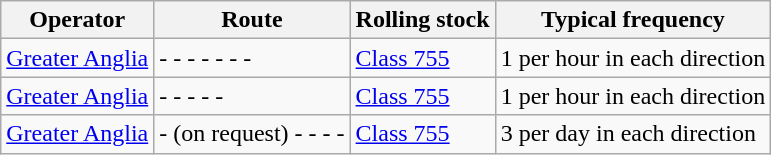<table class="wikitable vatop">
<tr>
<th>Operator</th>
<th>Route</th>
<th>Rolling stock</th>
<th>Typical frequency</th>
</tr>
<tr>
<td><a href='#'>Greater Anglia</a></td>
<td> -  -  -  -  -  -  - </td>
<td><a href='#'>Class 755</a></td>
<td>1 per hour in each direction</td>
</tr>
<tr>
<td><a href='#'>Greater Anglia</a></td>
<td> -  -  -  -  - </td>
<td><a href='#'>Class 755</a></td>
<td>1 per hour in each direction</td>
</tr>
<tr>
<td><a href='#'>Greater Anglia</a></td>
<td> -  (on request) -  -  -  - </td>
<td><a href='#'>Class 755</a></td>
<td>3 per day in each direction</td>
</tr>
</table>
